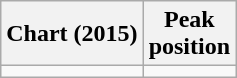<table class="wikitable sortable plainrowheaders">
<tr>
<th>Chart (2015)</th>
<th>Peak<br>position</th>
</tr>
<tr>
<td></td>
</tr>
</table>
